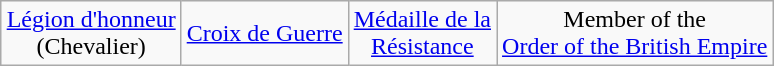<table class="wikitable" style="margin:1em auto; text-align:center;">
<tr>
<td><a href='#'>Légion d'honneur</a><br>(Chevalier)</td>
<td><a href='#'>Croix de Guerre</a></td>
<td><a href='#'>Médaille de la <br>Résistance</a></td>
<td colspan=3>Member of the <br><a href='#'>Order of the British Empire</a></td>
</tr>
</table>
